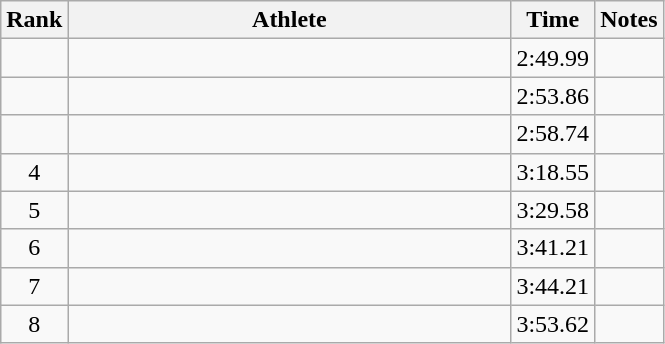<table class="wikitable" style="text-align:center">
<tr>
<th>Rank</th>
<th Style="width:18em">Athlete</th>
<th>Time</th>
<th>Notes</th>
</tr>
<tr>
<td></td>
<td style="text-align:left"></td>
<td>2:49.99</td>
<td></td>
</tr>
<tr>
<td></td>
<td style="text-align:left"></td>
<td>2:53.86</td>
<td></td>
</tr>
<tr>
<td></td>
<td style="text-align:left"></td>
<td>2:58.74</td>
<td></td>
</tr>
<tr>
<td>4</td>
<td style="text-align:left"></td>
<td>3:18.55</td>
<td></td>
</tr>
<tr>
<td>5</td>
<td style="text-align:left"></td>
<td>3:29.58</td>
<td></td>
</tr>
<tr>
<td>6</td>
<td style="text-align:left"></td>
<td>3:41.21</td>
<td></td>
</tr>
<tr>
<td>7</td>
<td style="text-align:left"></td>
<td>3:44.21</td>
<td></td>
</tr>
<tr>
<td>8</td>
<td style="text-align:left"></td>
<td>3:53.62</td>
<td></td>
</tr>
</table>
